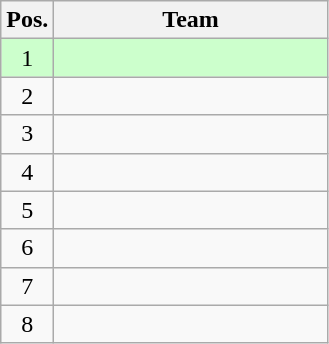<table class="wikitable">
<tr>
<th>Pos.</th>
<th width=175>Team</th>
</tr>
<tr style="background:#ccffcc">
<td align="center">1</td>
<td></td>
</tr>
<tr>
<td align="center">2</td>
<td></td>
</tr>
<tr>
<td align="center">3</td>
<td></td>
</tr>
<tr>
<td align="center">4</td>
<td></td>
</tr>
<tr>
<td align="center">5</td>
<td></td>
</tr>
<tr>
<td align="center">6</td>
<td></td>
</tr>
<tr>
<td align="center">7</td>
<td></td>
</tr>
<tr>
<td align="center">8</td>
<td></td>
</tr>
</table>
